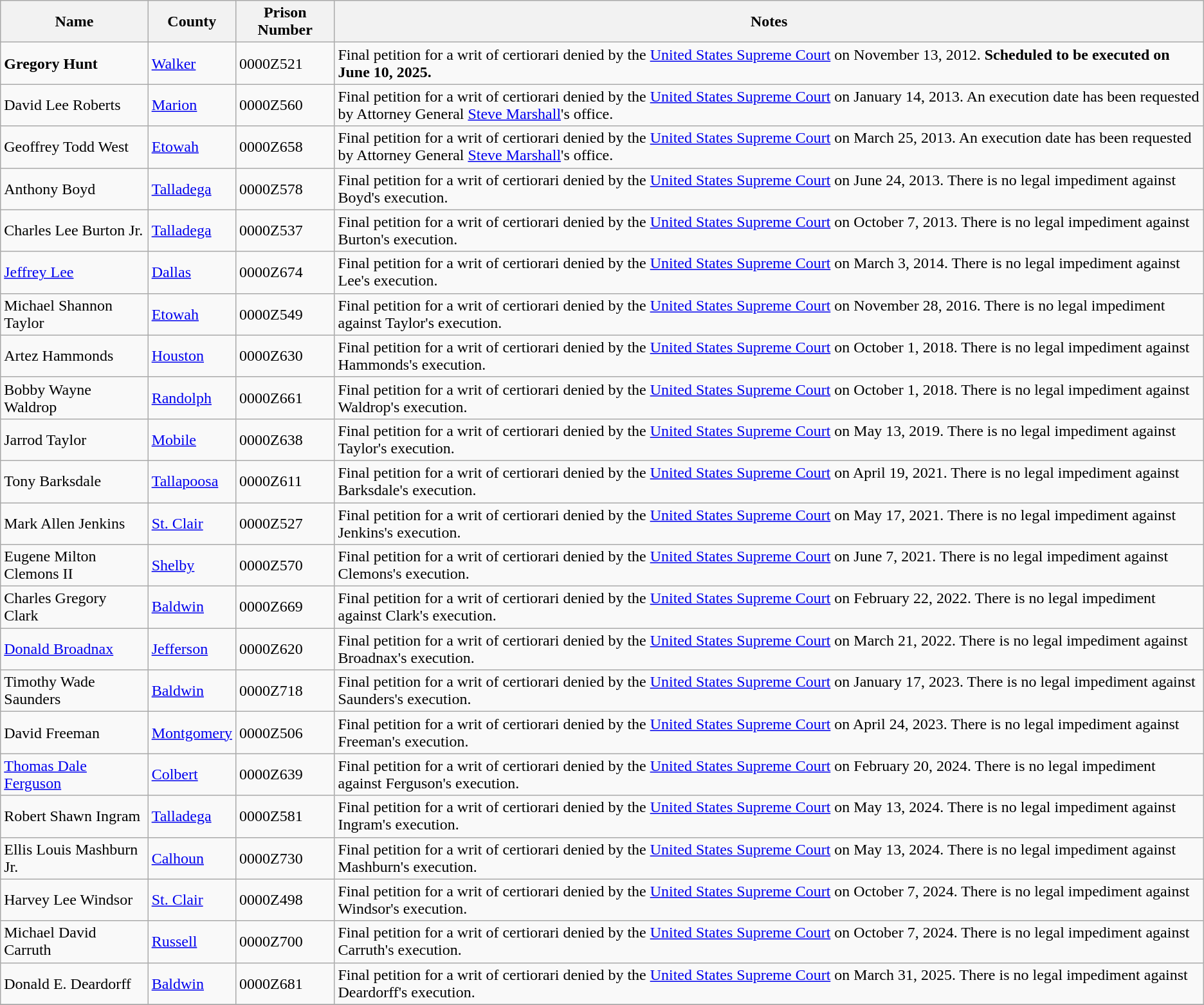<table class="wikitable sortable">
<tr>
<th>Name</th>
<th>County</th>
<th>Prison Number</th>
<th>Notes</th>
</tr>
<tr>
<td><strong>Gregory Hunt</strong></td>
<td><a href='#'>Walker</a></td>
<td>0000Z521</td>
<td>Final petition for a writ of certiorari denied by the <a href='#'>United States Supreme Court</a> on November 13, 2012. <strong>Scheduled to be executed on June 10, 2025.</strong></td>
</tr>
<tr>
<td>David Lee Roberts</td>
<td><a href='#'>Marion</a></td>
<td>0000Z560</td>
<td>Final petition for a writ of certiorari denied by the <a href='#'>United States Supreme Court</a> on January 14, 2013. An execution date has been requested by Attorney General <a href='#'>Steve Marshall</a>'s office.</td>
</tr>
<tr>
<td>Geoffrey Todd West</td>
<td><a href='#'>Etowah</a></td>
<td>0000Z658</td>
<td>Final petition for a writ of certiorari denied by the <a href='#'>United States Supreme Court</a> on March 25, 2013. An execution date has been requested by Attorney General <a href='#'>Steve Marshall</a>'s office.</td>
</tr>
<tr>
<td>Anthony Boyd</td>
<td><a href='#'>Talladega</a></td>
<td>0000Z578</td>
<td>Final petition for a writ of certiorari denied by the <a href='#'>United States Supreme Court</a> on June 24, 2013. There is no legal impediment against Boyd's execution.</td>
</tr>
<tr>
<td>Charles Lee Burton Jr.</td>
<td><a href='#'>Talladega</a></td>
<td>0000Z537</td>
<td>Final petition for a writ of certiorari denied by the <a href='#'>United States Supreme Court</a> on October 7, 2013. There is no legal impediment against Burton's execution.</td>
</tr>
<tr>
<td><a href='#'>Jeffrey Lee</a></td>
<td><a href='#'>Dallas</a></td>
<td>0000Z674</td>
<td>Final petition for a writ of certiorari denied by the <a href='#'>United States Supreme Court</a> on March 3, 2014. There is no legal impediment against Lee's execution.</td>
</tr>
<tr>
<td>Michael Shannon Taylor</td>
<td><a href='#'>Etowah</a></td>
<td>0000Z549</td>
<td>Final petition for a writ of certiorari denied by the <a href='#'>United States Supreme Court</a> on November 28, 2016. There is no legal impediment against Taylor's execution.</td>
</tr>
<tr>
<td>Artez Hammonds</td>
<td><a href='#'>Houston</a></td>
<td>0000Z630</td>
<td>Final petition for a writ of certiorari denied by the <a href='#'>United States Supreme Court</a> on October 1, 2018. There is no legal impediment against Hammonds's execution.</td>
</tr>
<tr>
<td>Bobby Wayne Waldrop</td>
<td><a href='#'>Randolph</a></td>
<td>0000Z661</td>
<td>Final petition for a writ of certiorari denied by the <a href='#'>United States Supreme Court</a> on October 1, 2018. There is no legal impediment against Waldrop's execution.</td>
</tr>
<tr>
<td>Jarrod Taylor</td>
<td><a href='#'>Mobile</a></td>
<td>0000Z638</td>
<td>Final petition for a writ of certiorari denied by the <a href='#'>United States Supreme Court</a> on May 13, 2019. There is no legal impediment against Taylor's execution.</td>
</tr>
<tr>
<td>Tony Barksdale</td>
<td><a href='#'>Tallapoosa</a></td>
<td>0000Z611</td>
<td>Final petition for a writ of certiorari denied by the <a href='#'>United States Supreme Court</a> on April 19, 2021. There is no legal impediment against Barksdale's execution.</td>
</tr>
<tr>
<td>Mark Allen Jenkins</td>
<td><a href='#'>St. Clair</a></td>
<td>0000Z527</td>
<td>Final petition for a writ of certiorari denied by the <a href='#'>United States Supreme Court</a> on May 17, 2021. There is no legal impediment against Jenkins's execution.</td>
</tr>
<tr>
<td>Eugene Milton Clemons II</td>
<td><a href='#'>Shelby</a></td>
<td>0000Z570</td>
<td>Final petition for a writ of certiorari denied by the <a href='#'>United States Supreme Court</a> on June 7, 2021. There is no legal impediment against Clemons's execution.</td>
</tr>
<tr>
<td>Charles Gregory Clark</td>
<td><a href='#'>Baldwin</a></td>
<td>0000Z669</td>
<td>Final petition for a writ of certiorari denied by the <a href='#'>United States Supreme Court</a> on February 22, 2022. There is no legal impediment against Clark's execution.</td>
</tr>
<tr>
<td><a href='#'>Donald Broadnax</a></td>
<td><a href='#'>Jefferson</a></td>
<td>0000Z620</td>
<td>Final petition for a writ of certiorari denied by the <a href='#'>United States Supreme Court</a> on March 21, 2022. There is no legal impediment against Broadnax's execution.</td>
</tr>
<tr>
<td>Timothy Wade Saunders</td>
<td><a href='#'>Baldwin</a></td>
<td>0000Z718</td>
<td>Final petition for a writ of certiorari denied by the <a href='#'>United States Supreme Court</a> on January 17, 2023. There is no legal impediment against Saunders's execution.</td>
</tr>
<tr>
<td>David Freeman</td>
<td><a href='#'>Montgomery</a></td>
<td>0000Z506</td>
<td>Final petition for a writ of certiorari denied by the <a href='#'>United States Supreme Court</a> on April 24, 2023. There is no legal impediment against Freeman's execution.</td>
</tr>
<tr>
<td><a href='#'>Thomas Dale Ferguson</a></td>
<td><a href='#'>Colbert</a></td>
<td>0000Z639</td>
<td>Final petition for a writ of certiorari denied by the <a href='#'>United States Supreme Court</a> on February 20, 2024. There is no legal impediment against Ferguson's execution.</td>
</tr>
<tr>
<td>Robert Shawn Ingram</td>
<td><a href='#'>Talladega</a></td>
<td>0000Z581</td>
<td>Final petition for a writ of certiorari denied by the <a href='#'>United States Supreme Court</a> on May 13, 2024. There is no legal impediment against Ingram's execution.</td>
</tr>
<tr>
<td>Ellis Louis Mashburn Jr.</td>
<td><a href='#'>Calhoun</a></td>
<td>0000Z730</td>
<td>Final petition for a writ of certiorari denied by the <a href='#'>United States Supreme Court</a> on May 13, 2024. There is no legal impediment against Mashburn's execution.</td>
</tr>
<tr>
<td>Harvey Lee Windsor</td>
<td><a href='#'>St. Clair</a></td>
<td>0000Z498</td>
<td>Final petition for a writ of certiorari denied by the <a href='#'>United States Supreme Court</a> on October 7, 2024. There is no legal impediment against Windsor's execution.</td>
</tr>
<tr>
<td>Michael David Carruth</td>
<td><a href='#'>Russell</a></td>
<td>0000Z700</td>
<td>Final petition for a writ of certiorari denied by the <a href='#'>United States Supreme Court</a> on October 7, 2024. There is no legal impediment against Carruth's execution.</td>
</tr>
<tr>
<td>Donald E. Deardorff</td>
<td><a href='#'>Baldwin</a></td>
<td>0000Z681</td>
<td>Final petition for a writ of certiorari denied by the <a href='#'>United States Supreme Court</a> on March 31, 2025. There is no legal impediment against Deardorff's execution.</td>
</tr>
<tr>
</tr>
</table>
